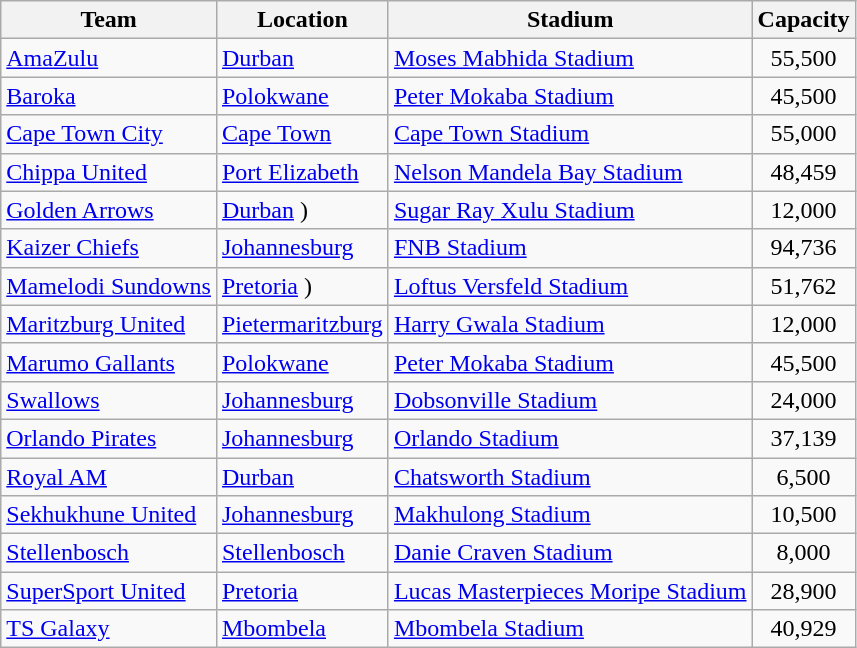<table class="wikitable sortable">
<tr>
<th>Team</th>
<th>Location</th>
<th>Stadium</th>
<th>Capacity</th>
</tr>
<tr>
<td><a href='#'>AmaZulu</a></td>
<td><a href='#'>Durban</a></td>
<td><a href='#'>Moses Mabhida Stadium</a></td>
<td align="center">55,500</td>
</tr>
<tr>
<td><a href='#'>Baroka</a></td>
<td><a href='#'>Polokwane</a></td>
<td><a href='#'>Peter Mokaba Stadium</a></td>
<td align="center">45,500</td>
</tr>
<tr>
<td><a href='#'>Cape Town City</a></td>
<td><a href='#'>Cape Town</a></td>
<td><a href='#'>Cape Town Stadium</a></td>
<td align="center">55,000</td>
</tr>
<tr>
<td><a href='#'>Chippa United</a></td>
<td><a href='#'>Port Elizabeth</a></td>
<td><a href='#'>Nelson Mandela Bay Stadium</a></td>
<td align="center">48,459</td>
</tr>
<tr>
<td><a href='#'>Golden Arrows</a></td>
<td><a href='#'>Durban</a> )</td>
<td><a href='#'>Sugar Ray Xulu Stadium</a></td>
<td align="center">12,000</td>
</tr>
<tr>
<td><a href='#'>Kaizer Chiefs</a></td>
<td><a href='#'>Johannesburg</a> </td>
<td><a href='#'>FNB Stadium</a></td>
<td align="center">94,736</td>
</tr>
<tr>
<td><a href='#'>Mamelodi Sundowns</a></td>
<td><a href='#'>Pretoria</a> )</td>
<td><a href='#'>Loftus Versfeld Stadium</a></td>
<td align="center">51,762</td>
</tr>
<tr>
<td><a href='#'>Maritzburg United</a></td>
<td><a href='#'>Pietermaritzburg</a></td>
<td><a href='#'>Harry Gwala Stadium</a></td>
<td align="center">12,000</td>
</tr>
<tr>
<td><a href='#'>Marumo Gallants</a></td>
<td><a href='#'>Polokwane</a></td>
<td><a href='#'>Peter Mokaba Stadium</a></td>
<td align="center">45,500</td>
</tr>
<tr>
<td><a href='#'>Swallows</a></td>
<td><a href='#'>Johannesburg</a> </td>
<td><a href='#'>Dobsonville Stadium</a></td>
<td align="center">24,000</td>
</tr>
<tr>
<td><a href='#'>Orlando Pirates</a></td>
<td><a href='#'>Johannesburg</a> </td>
<td><a href='#'>Orlando Stadium</a></td>
<td align="center">37,139</td>
</tr>
<tr>
<td><a href='#'>Royal AM</a></td>
<td><a href='#'>Durban</a></td>
<td><a href='#'>Chatsworth Stadium</a></td>
<td align="center">6,500</td>
</tr>
<tr>
<td><a href='#'>Sekhukhune United</a></td>
<td><a href='#'>Johannesburg</a> </td>
<td><a href='#'>Makhulong Stadium</a></td>
<td align="center">10,500</td>
</tr>
<tr>
<td><a href='#'>Stellenbosch</a></td>
<td><a href='#'>Stellenbosch</a></td>
<td><a href='#'>Danie Craven Stadium</a></td>
<td align="center">8,000</td>
</tr>
<tr>
<td><a href='#'>SuperSport United</a></td>
<td><a href='#'>Pretoria</a> </td>
<td><a href='#'>Lucas Masterpieces Moripe Stadium</a></td>
<td align="center">28,900</td>
</tr>
<tr>
<td><a href='#'>TS Galaxy</a></td>
<td><a href='#'>Mbombela</a></td>
<td><a href='#'>Mbombela Stadium</a></td>
<td align="center">40,929</td>
</tr>
</table>
